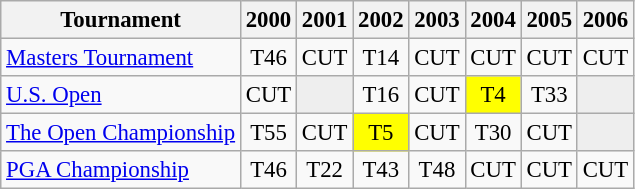<table class="wikitable" style="font-size:95%;text-align:center;">
<tr>
<th>Tournament</th>
<th>2000</th>
<th>2001</th>
<th>2002</th>
<th>2003</th>
<th>2004</th>
<th>2005</th>
<th>2006</th>
</tr>
<tr>
<td align=left><a href='#'>Masters Tournament</a></td>
<td>T46</td>
<td>CUT</td>
<td>T14</td>
<td>CUT</td>
<td>CUT</td>
<td>CUT</td>
<td>CUT</td>
</tr>
<tr>
<td align=left><a href='#'>U.S. Open</a></td>
<td>CUT</td>
<td style="background:#eeeeee;"></td>
<td>T16</td>
<td>CUT</td>
<td style="background:yellow;">T4</td>
<td>T33</td>
<td style="background:#eeeeee;"></td>
</tr>
<tr>
<td align=left><a href='#'>The Open Championship</a></td>
<td>T55</td>
<td>CUT</td>
<td style="background:yellow;">T5</td>
<td>CUT</td>
<td>T30</td>
<td>CUT</td>
<td style="background:#eeeeee;"></td>
</tr>
<tr>
<td align=left><a href='#'>PGA Championship</a></td>
<td>T46</td>
<td>T22</td>
<td>T43</td>
<td>T48</td>
<td>CUT</td>
<td>CUT</td>
<td>CUT</td>
</tr>
</table>
